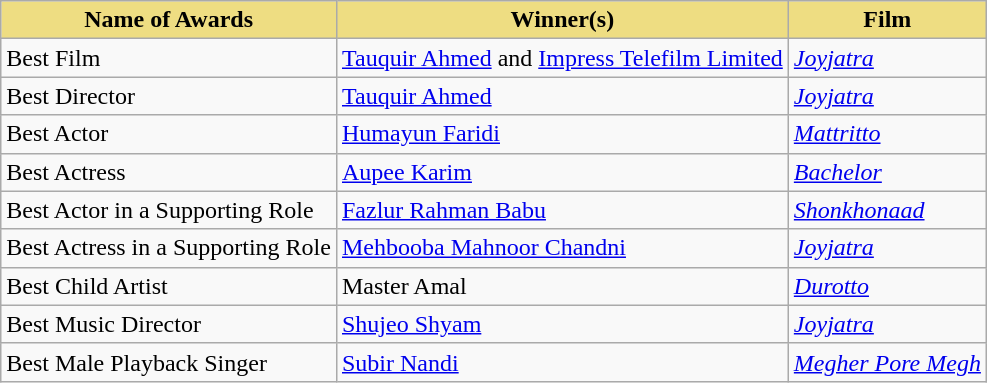<table class="wikitable sortable collapsible">
<tr>
<th style="background:#EEDD82;">Name of Awards</th>
<th style="background:#EEDD82;">Winner(s)</th>
<th style="background:#EEDD82;">Film</th>
</tr>
<tr>
<td>Best Film</td>
<td><a href='#'>Tauquir Ahmed</a> and <a href='#'>Impress Telefilm Limited</a></td>
<td><em><a href='#'>Joyjatra</a></em></td>
</tr>
<tr>
<td>Best Director</td>
<td><a href='#'>Tauquir Ahmed</a></td>
<td><em><a href='#'>Joyjatra</a></em></td>
</tr>
<tr>
<td>Best Actor</td>
<td><a href='#'>Humayun Faridi</a></td>
<td><em><a href='#'>Mattritto</a></em></td>
</tr>
<tr>
<td>Best Actress</td>
<td><a href='#'>Aupee Karim</a></td>
<td><em><a href='#'>Bachelor</a></em></td>
</tr>
<tr>
<td>Best Actor in a Supporting Role</td>
<td><a href='#'>Fazlur Rahman Babu</a></td>
<td><em><a href='#'>Shonkhonaad</a></em></td>
</tr>
<tr>
<td>Best Actress in a Supporting Role</td>
<td><a href='#'>Mehbooba Mahnoor Chandni</a></td>
<td><em><a href='#'>Joyjatra</a></em></td>
</tr>
<tr>
<td>Best Child Artist</td>
<td>Master Amal</td>
<td><em><a href='#'>Durotto</a></em></td>
</tr>
<tr>
<td>Best Music Director</td>
<td><a href='#'>Shujeo Shyam</a></td>
<td><em><a href='#'>Joyjatra</a></em></td>
</tr>
<tr>
<td>Best Male Playback Singer</td>
<td><a href='#'>Subir Nandi</a></td>
<td><em><a href='#'>Megher Pore Megh</a></em></td>
</tr>
</table>
